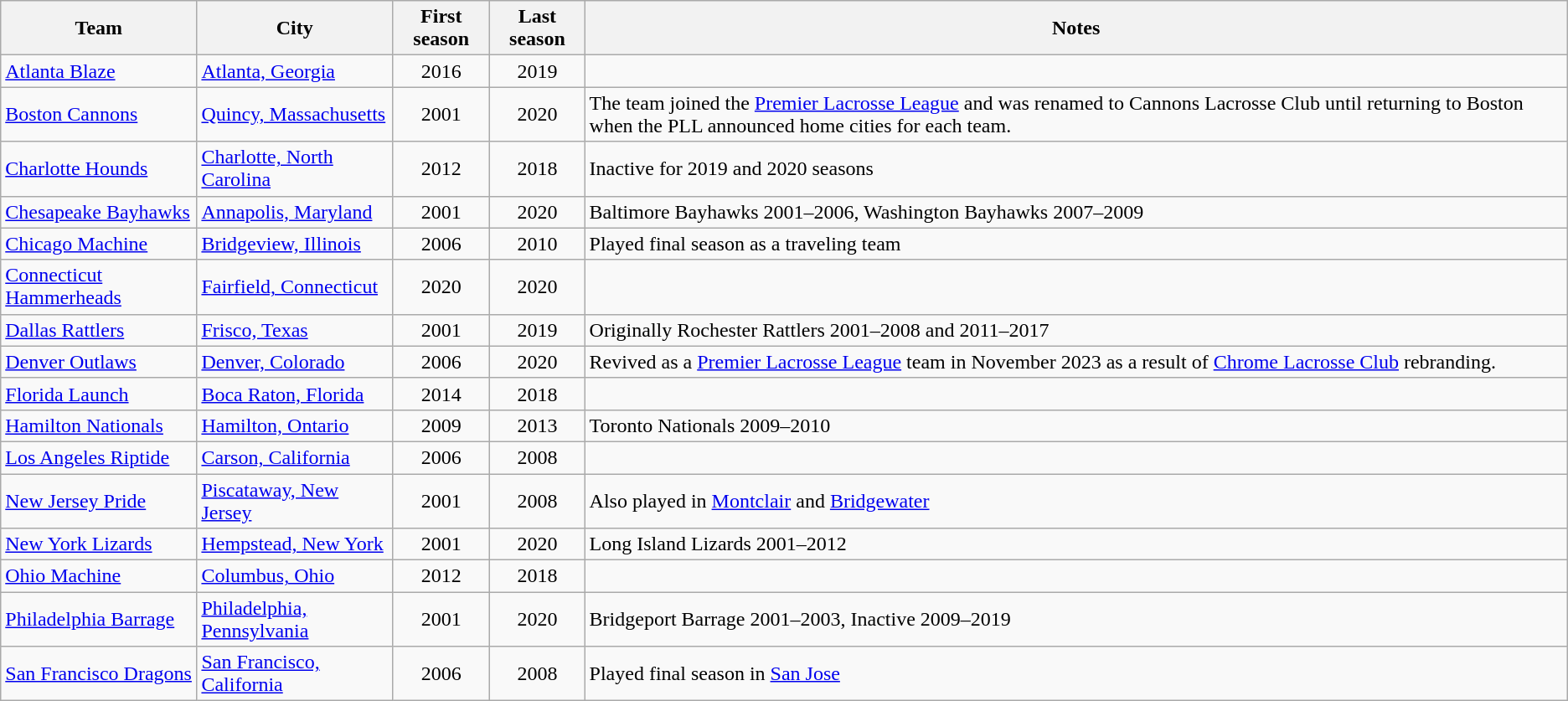<table class="wikitable sortable">
<tr>
<th>Team</th>
<th>City</th>
<th>First season</th>
<th>Last season</th>
<th class="unsortable">Notes</th>
</tr>
<tr>
<td><a href='#'>Atlanta Blaze</a></td>
<td><a href='#'>Atlanta, Georgia</a></td>
<td align=center>2016</td>
<td align=center>2019</td>
<td></td>
</tr>
<tr>
<td><a href='#'>Boston Cannons</a></td>
<td><a href='#'>Quincy, Massachusetts</a></td>
<td align=center>2001</td>
<td align=center>2020</td>
<td>The team joined the <a href='#'>Premier Lacrosse League</a> and was renamed to Cannons Lacrosse Club until returning to Boston when the PLL announced home cities for each team.</td>
</tr>
<tr>
<td><a href='#'>Charlotte Hounds</a></td>
<td><a href='#'>Charlotte, North Carolina</a></td>
<td align=center>2012</td>
<td align=center>2018</td>
<td>Inactive for 2019 and 2020 seasons</td>
</tr>
<tr>
<td><a href='#'>Chesapeake Bayhawks</a></td>
<td><a href='#'>Annapolis, Maryland</a></td>
<td align=center>2001</td>
<td align=center>2020</td>
<td>Baltimore Bayhawks 2001–2006, Washington Bayhawks 2007–2009</td>
</tr>
<tr>
<td><a href='#'>Chicago Machine</a></td>
<td><a href='#'>Bridgeview, Illinois</a></td>
<td align=center>2006</td>
<td align=center>2010</td>
<td>Played final season as a traveling team</td>
</tr>
<tr>
<td><a href='#'>Connecticut Hammerheads</a></td>
<td><a href='#'>Fairfield, Connecticut</a></td>
<td align=center>2020</td>
<td align=center>2020</td>
<td></td>
</tr>
<tr>
<td><a href='#'>Dallas Rattlers</a></td>
<td><a href='#'>Frisco, Texas</a></td>
<td align=center>2001</td>
<td align=center>2019</td>
<td>Originally Rochester Rattlers 2001–2008 and 2011–2017</td>
</tr>
<tr>
<td><a href='#'>Denver Outlaws</a></td>
<td><a href='#'>Denver, Colorado</a></td>
<td align=center>2006</td>
<td align=center>2020</td>
<td>Revived as a <a href='#'>Premier Lacrosse League</a> team in November 2023 as a result of <a href='#'>Chrome Lacrosse Club</a> rebranding.</td>
</tr>
<tr>
<td><a href='#'>Florida Launch</a></td>
<td><a href='#'>Boca Raton, Florida</a></td>
<td align=center>2014</td>
<td align=center>2018</td>
<td></td>
</tr>
<tr>
<td><a href='#'>Hamilton Nationals</a></td>
<td><a href='#'>Hamilton, Ontario</a></td>
<td align=center>2009</td>
<td align=center>2013</td>
<td>Toronto Nationals 2009–2010</td>
</tr>
<tr>
<td><a href='#'>Los Angeles Riptide</a></td>
<td><a href='#'>Carson, California</a></td>
<td align=center>2006</td>
<td align=center>2008</td>
<td></td>
</tr>
<tr>
<td><a href='#'>New Jersey Pride</a></td>
<td><a href='#'>Piscataway, New Jersey</a></td>
<td align=center>2001</td>
<td align=center>2008</td>
<td>Also played in <a href='#'>Montclair</a> and <a href='#'>Bridgewater</a></td>
</tr>
<tr>
<td><a href='#'>New York Lizards</a></td>
<td><a href='#'>Hempstead, New York</a></td>
<td align=center>2001</td>
<td align=center>2020</td>
<td>Long Island Lizards 2001–2012</td>
</tr>
<tr>
<td><a href='#'>Ohio Machine</a></td>
<td><a href='#'>Columbus, Ohio</a></td>
<td align=center>2012</td>
<td align=center>2018</td>
<td></td>
</tr>
<tr>
<td><a href='#'>Philadelphia Barrage</a></td>
<td><a href='#'>Philadelphia, Pennsylvania</a></td>
<td align=center>2001</td>
<td align=center>2020</td>
<td>Bridgeport Barrage 2001–2003, Inactive 2009–2019</td>
</tr>
<tr>
<td><a href='#'>San Francisco Dragons</a></td>
<td><a href='#'>San Francisco, California</a></td>
<td align=center>2006</td>
<td align=center>2008</td>
<td>Played final season in <a href='#'>San Jose</a></td>
</tr>
</table>
